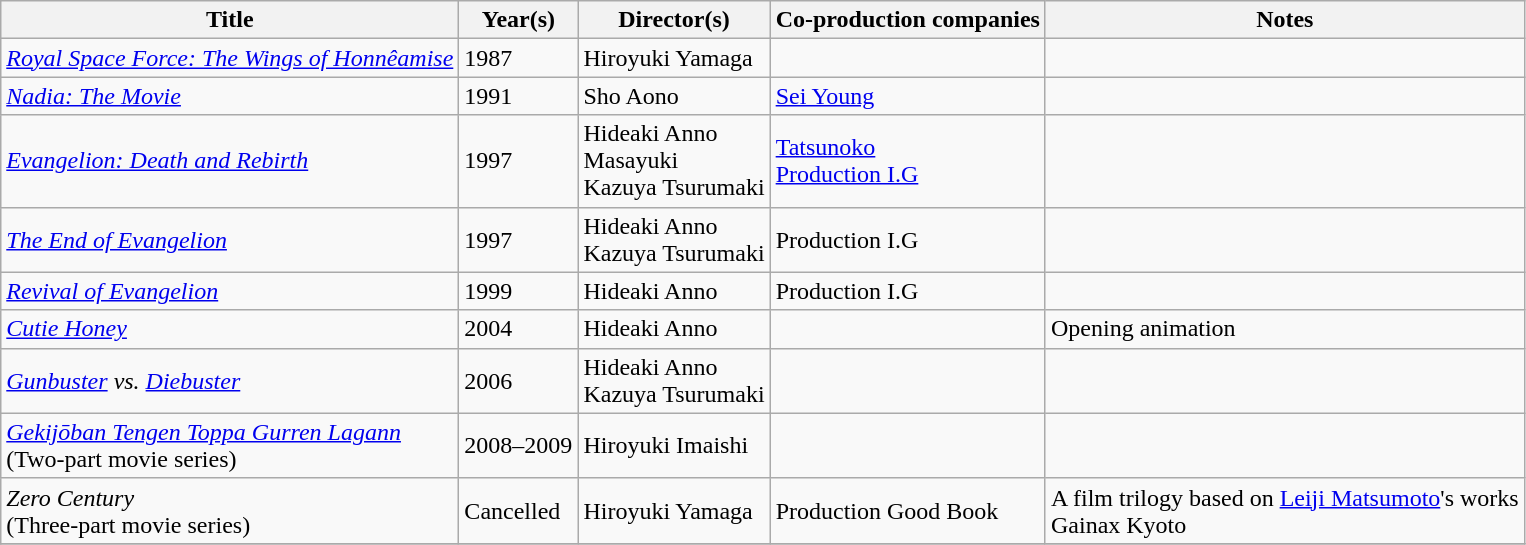<table class="wikitable">
<tr>
<th>Title</th>
<th>Year(s)</th>
<th>Director(s)</th>
<th>Co-production companies</th>
<th>Notes</th>
</tr>
<tr>
<td><em><a href='#'>Royal Space Force: The Wings of Honnêamise</a></em></td>
<td>1987</td>
<td>Hiroyuki Yamaga</td>
<td></td>
<td></td>
</tr>
<tr>
<td><em><a href='#'>Nadia: The Movie</a></em></td>
<td>1991</td>
<td>Sho Aono</td>
<td><a href='#'>Sei Young</a></td>
<td></td>
</tr>
<tr>
<td><em><a href='#'>Evangelion: Death and Rebirth</a></em></td>
<td>1997</td>
<td>Hideaki Anno<br>Masayuki<br>Kazuya Tsurumaki</td>
<td><a href='#'>Tatsunoko</a> <br><a href='#'>Production I.G</a> </td>
<td></td>
</tr>
<tr>
<td><em><a href='#'>The End of Evangelion</a></em></td>
<td>1997</td>
<td>Hideaki Anno<br>Kazuya Tsurumaki</td>
<td>Production I.G</td>
<td></td>
</tr>
<tr>
<td><em><a href='#'>Revival of Evangelion</a></em></td>
<td>1999</td>
<td>Hideaki Anno</td>
<td>Production I.G</td>
<td></td>
</tr>
<tr>
<td><em><a href='#'>Cutie Honey</a></em></td>
<td>2004</td>
<td>Hideaki Anno</td>
<td></td>
<td>Opening animation</td>
</tr>
<tr>
<td><em><a href='#'>Gunbuster</a> vs. <a href='#'>Diebuster</a></em></td>
<td>2006</td>
<td>Hideaki Anno<br>Kazuya Tsurumaki</td>
<td></td>
<td></td>
</tr>
<tr>
<td><em><a href='#'>Gekijōban Tengen Toppa Gurren Lagann</a></em><br>(Two-part movie series)</td>
<td>2008–2009</td>
<td>Hiroyuki Imaishi</td>
<td></td>
<td></td>
</tr>
<tr>
<td><em>Zero Century</em><br>(Three-part movie series)</td>
<td>Cancelled</td>
<td>Hiroyuki Yamaga</td>
<td>Production Good Book</td>
<td>A film trilogy based on <a href='#'>Leiji Matsumoto</a>'s works<br>Gainax Kyoto</td>
</tr>
<tr>
</tr>
</table>
